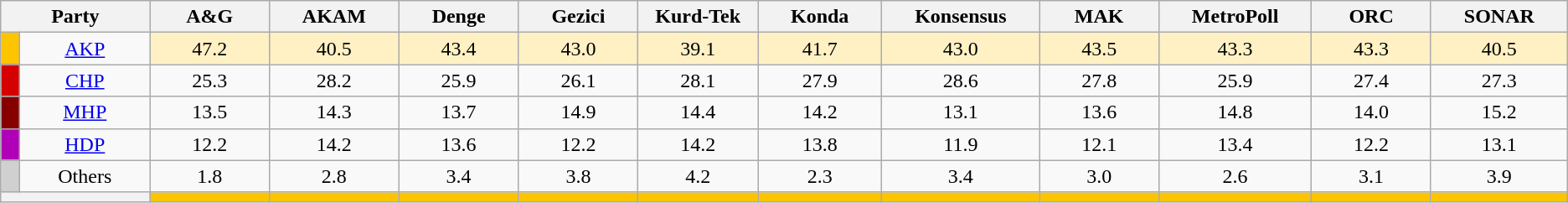<table class="wikitable" style="text-align: center;">
<tr>
<th style="width:5%;" colspan="2">Party</th>
<th style="width:4%;">A&G<br></th>
<th style="width:4%;">AKAM<br></th>
<th style="width:4%;">Denge<br></th>
<th style="width:4%;">Gezici<br></th>
<th style="width:4%;">Kurd-Tek<br></th>
<th style="width:4%;">Konda<br></th>
<th style="width:4%;">Konsensus<br></th>
<th style="width:4%;">MAK<br></th>
<th style="width:4%;">MetroPoll<br></th>
<th style="width:4%;">ORC<br></th>
<th style="width:4%;">SONAR<br></th>
</tr>
<tr>
<td style="background: #fdc400"></td>
<td><a href='#'>AKP</a></td>
<td style="background: #FFF1C4">47.2</td>
<td style="background: #FFF1C4">40.5</td>
<td style="background: #FFF1C4">43.4</td>
<td style="background: #FFF1C4">43.0</td>
<td style="background: #FFF1C4">39.1</td>
<td style="background: #FFF1C4">41.7</td>
<td style="background: #FFF1C4">43.0</td>
<td style="background: #FFF1C4">43.5</td>
<td style="background: #FFF1C4">43.3</td>
<td style="background: #FFF1C4">43.3</td>
<td style="background: #FFF1C4">40.5</td>
</tr>
<tr>
<td style="background: #d50000"></td>
<td><a href='#'>CHP</a></td>
<td>25.3</td>
<td>28.2</td>
<td>25.9</td>
<td>26.1</td>
<td>28.1</td>
<td>27.9</td>
<td>28.6</td>
<td>27.8</td>
<td>25.9</td>
<td>27.4</td>
<td>27.3</td>
</tr>
<tr>
<td style="background: #870000"></td>
<td><a href='#'>MHP</a></td>
<td>13.5</td>
<td>14.3</td>
<td>13.7</td>
<td>14.9</td>
<td>14.4</td>
<td>14.2</td>
<td>13.1</td>
<td>13.6</td>
<td>14.8</td>
<td>14.0</td>
<td>15.2</td>
</tr>
<tr>
<td style="background: #B000B8"></td>
<td><a href='#'>HDP</a></td>
<td>12.2</td>
<td>14.2</td>
<td>13.6</td>
<td>12.2</td>
<td>14.2</td>
<td>13.8</td>
<td>11.9</td>
<td>12.1</td>
<td>13.4</td>
<td>12.2</td>
<td>13.1</td>
</tr>
<tr>
<td style="background: #D0D0D0"></td>
<td>Others</td>
<td>1.8</td>
<td>2.8</td>
<td>3.4</td>
<td>3.8</td>
<td>4.2</td>
<td>2.3</td>
<td>3.4</td>
<td>3.0</td>
<td>2.6</td>
<td>3.1</td>
<td>3.9</td>
</tr>
<tr>
<th colspan="2"></th>
<th style="background: #Fdc400"></th>
<th style="background: #Fdc400"></th>
<th style="background: #Fdc400"></th>
<th style="background: #Fdc400"></th>
<th style="background: #Fdc400"></th>
<th style="background: #Fdc400"></th>
<th style="background: #Fdc400"></th>
<th style="background: #Fdc400"></th>
<th style="background: #Fdc400"></th>
<th style="background: #Fdc400"></th>
<th style="background: #Fdc400"></th>
</tr>
</table>
